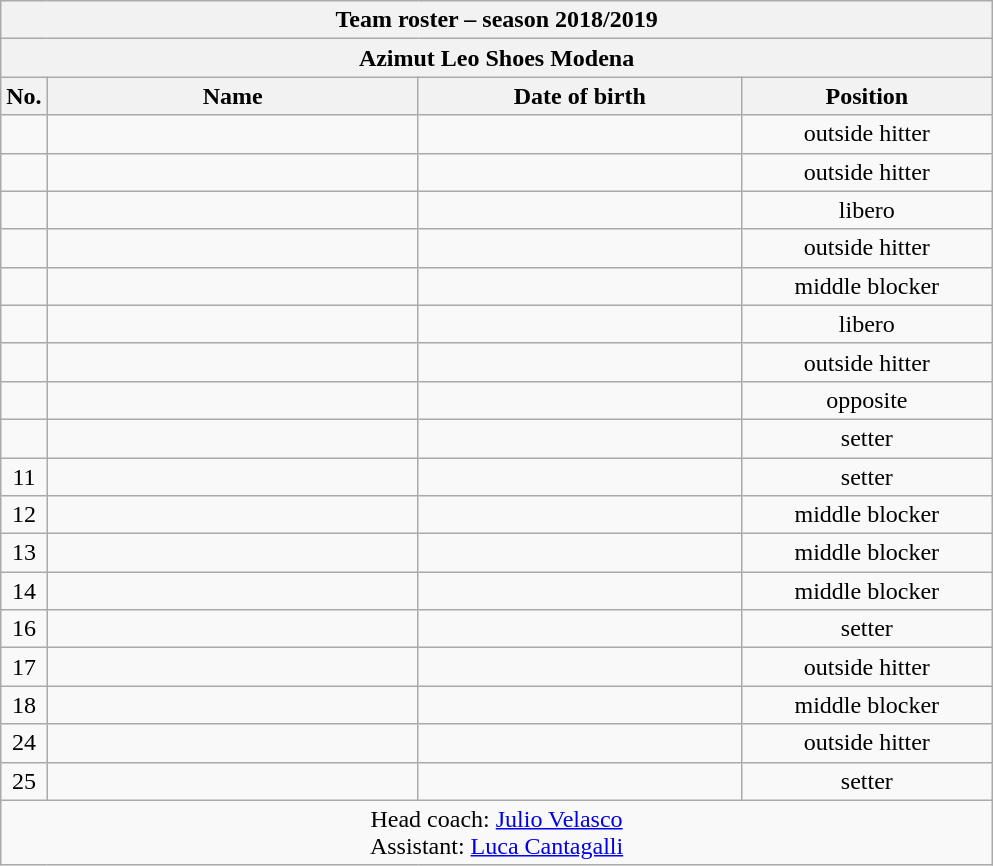<table class="wikitable collapsible collapsed sortable" style="font-size:100%; text-align:center;">
<tr>
<th colspan=6>Team roster – season 2018/2019</th>
</tr>
<tr>
<th colspan=6>Azimut Leo Shoes Modena</th>
</tr>
<tr>
<th>No.</th>
<th style="width:15em">Name</th>
<th style="width:13em">Date of birth</th>
<th style="width:10em">Position</th>
</tr>
<tr>
<td></td>
<td align=left> </td>
<td align=right></td>
<td>outside hitter</td>
</tr>
<tr>
<td></td>
<td align=left> </td>
<td align=right></td>
<td>outside hitter</td>
</tr>
<tr>
<td></td>
<td align=left> </td>
<td align=right></td>
<td>libero</td>
</tr>
<tr>
<td></td>
<td align=left> </td>
<td align=right></td>
<td>outside hitter</td>
</tr>
<tr>
<td></td>
<td align=left> </td>
<td align=right></td>
<td>middle blocker</td>
</tr>
<tr>
<td></td>
<td align=left> </td>
<td align=right></td>
<td>libero</td>
</tr>
<tr>
<td></td>
<td align=left> </td>
<td align=right></td>
<td>outside hitter</td>
</tr>
<tr>
<td></td>
<td align=left> </td>
<td align=right></td>
<td>opposite</td>
</tr>
<tr>
<td></td>
<td align=left> </td>
<td align=right></td>
<td>setter</td>
</tr>
<tr>
<td>11</td>
<td align=left> </td>
<td align=right></td>
<td>setter</td>
</tr>
<tr>
<td>12</td>
<td align=left> </td>
<td align=right></td>
<td>middle blocker</td>
</tr>
<tr>
<td>13</td>
<td align=left> </td>
<td align=right></td>
<td>middle blocker</td>
</tr>
<tr>
<td>14</td>
<td align=left> </td>
<td align=right></td>
<td>middle blocker</td>
</tr>
<tr>
<td>16</td>
<td align=left> </td>
<td align=right></td>
<td>setter</td>
</tr>
<tr>
<td>17</td>
<td align=left> </td>
<td align=right></td>
<td>outside hitter</td>
</tr>
<tr>
<td>18</td>
<td align=left> </td>
<td align=right></td>
<td>middle blocker</td>
</tr>
<tr>
<td>24</td>
<td align=left> </td>
<td align=right></td>
<td>outside hitter</td>
</tr>
<tr>
<td>25</td>
<td align=left> </td>
<td align=right></td>
<td>setter</td>
</tr>
<tr>
<td colspan=4>Head coach: <a href='#'>Julio Velasco</a><br>Assistant: <a href='#'>Luca Cantagalli</a></td>
</tr>
</table>
